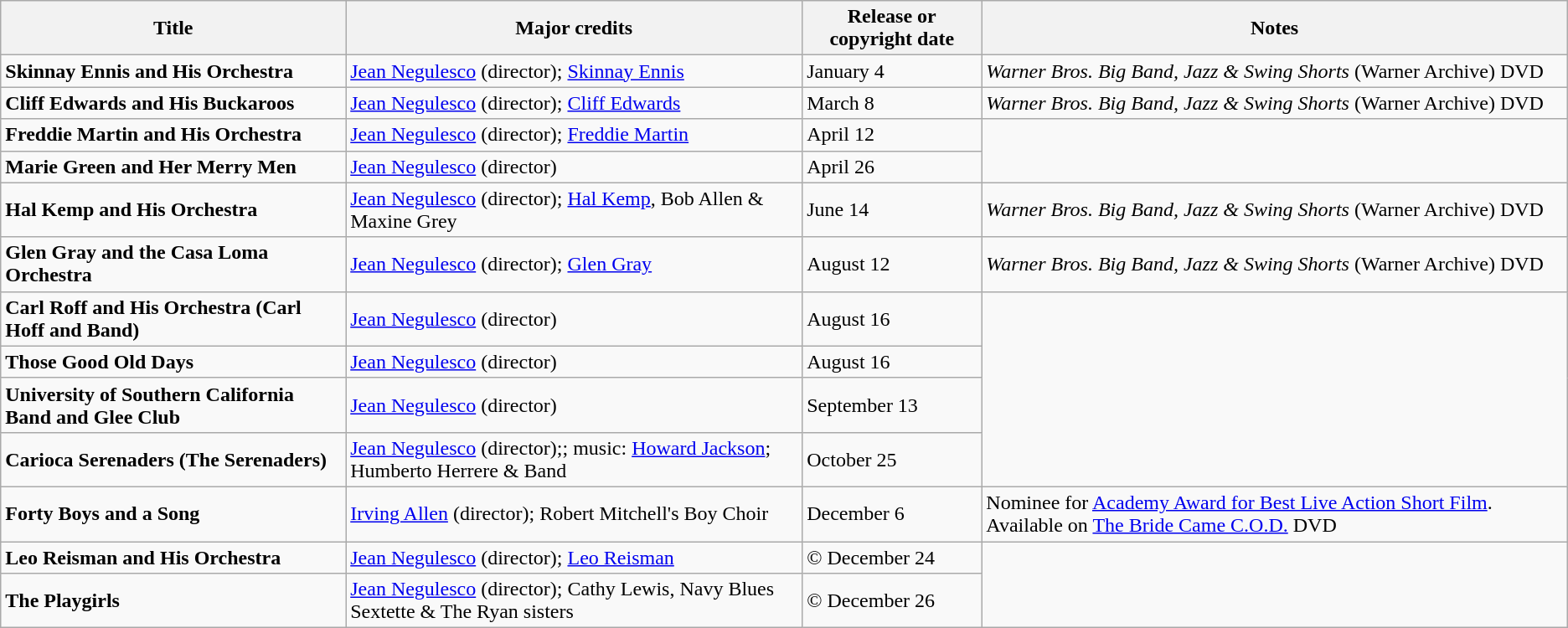<table class="wikitable sortable" border="1">
<tr>
<th>Title</th>
<th>Major credits</th>
<th>Release or copyright date</th>
<th>Notes</th>
</tr>
<tr>
<td><strong>Skinnay Ennis and His Orchestra</strong></td>
<td><a href='#'>Jean Negulesco</a> (director); <a href='#'>Skinnay Ennis</a></td>
<td>January 4</td>
<td><em>Warner Bros. Big Band, Jazz & Swing Shorts</em> (Warner Archive) DVD</td>
</tr>
<tr>
<td><strong>Cliff Edwards and His Buckaroos</strong></td>
<td><a href='#'>Jean Negulesco</a> (director); <a href='#'>Cliff Edwards</a></td>
<td>March 8</td>
<td><em>Warner Bros. Big Band, Jazz & Swing Shorts</em> (Warner Archive) DVD</td>
</tr>
<tr>
<td><strong>Freddie Martin and His Orchestra</strong></td>
<td><a href='#'>Jean Negulesco</a> (director); <a href='#'>Freddie Martin</a></td>
<td>April 12</td>
</tr>
<tr>
<td><strong>Marie Green and Her Merry Men</strong></td>
<td><a href='#'>Jean Negulesco</a> (director)</td>
<td>April 26</td>
</tr>
<tr>
<td><strong>Hal Kemp and His Orchestra</strong></td>
<td><a href='#'>Jean Negulesco</a> (director); <a href='#'>Hal Kemp</a>, Bob Allen & Maxine Grey</td>
<td>June 14</td>
<td><em>Warner Bros. Big Band, Jazz & Swing Shorts</em> (Warner Archive) DVD</td>
</tr>
<tr>
<td><strong>Glen Gray and the Casa Loma Orchestra</strong></td>
<td><a href='#'>Jean Negulesco</a> (director); <a href='#'>Glen Gray</a></td>
<td>August 12</td>
<td><em>Warner Bros. Big Band, Jazz & Swing Shorts</em> (Warner Archive) DVD</td>
</tr>
<tr>
<td><strong>Carl Roff and His Orchestra (Carl Hoff and Band)</strong></td>
<td><a href='#'>Jean Negulesco</a> (director)</td>
<td>August 16</td>
</tr>
<tr>
<td><strong>Those Good Old Days</strong></td>
<td><a href='#'>Jean Negulesco</a> (director)</td>
<td>August 16</td>
</tr>
<tr>
<td><strong>University of Southern California Band and Glee Club</strong></td>
<td><a href='#'>Jean Negulesco</a> (director)</td>
<td>September 13</td>
</tr>
<tr>
<td><strong>Carioca Serenaders (The Serenaders)</strong></td>
<td><a href='#'>Jean Negulesco</a> (director);; music: <a href='#'>Howard Jackson</a>; Humberto Herrere & Band</td>
<td>October 25</td>
</tr>
<tr>
<td><strong>Forty Boys and a Song</strong></td>
<td><a href='#'>Irving Allen</a> (director); Robert Mitchell's Boy Choir</td>
<td>December 6</td>
<td>Nominee for <a href='#'>Academy Award for Best Live Action Short Film</a>. Available on <a href='#'>The Bride Came C.O.D.</a> DVD</td>
</tr>
<tr>
<td><strong>Leo Reisman and His Orchestra</strong></td>
<td><a href='#'>Jean Negulesco</a> (director); <a href='#'>Leo Reisman</a></td>
<td>© December 24</td>
</tr>
<tr>
<td><strong>The Playgirls</strong></td>
<td><a href='#'>Jean Negulesco</a> (director); Cathy Lewis, Navy Blues Sextette & The Ryan sisters</td>
<td>© December 26</td>
</tr>
</table>
